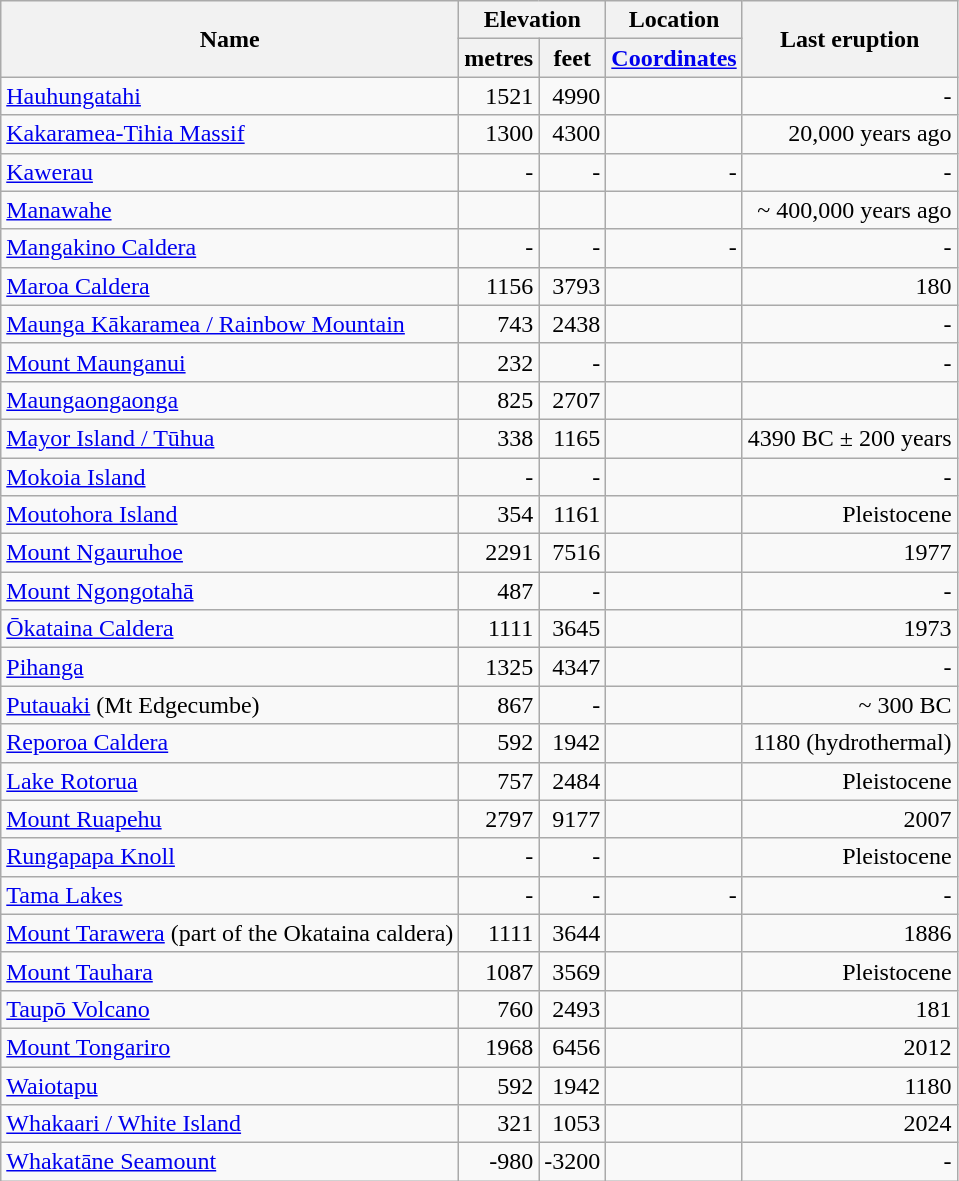<table class="wikitable">
<tr>
<th rowspan="2">Name</th>
<th colspan ="2">Elevation</th>
<th>Location</th>
<th rowspan="2">Last eruption</th>
</tr>
<tr>
<th>metres</th>
<th>feet</th>
<th><a href='#'>Coordinates</a></th>
</tr>
<tr align="right">
<td align="left"><a href='#'>Hauhungatahi</a></td>
<td>1521</td>
<td>4990</td>
<td></td>
<td>-</td>
</tr>
<tr align="right">
<td align="left"><a href='#'>Kakaramea-Tihia Massif</a></td>
<td>1300</td>
<td>4300</td>
<td></td>
<td>20,000 years ago</td>
</tr>
<tr align="right">
<td align="left"><a href='#'>Kawerau</a></td>
<td>-</td>
<td>-</td>
<td>-</td>
<td>-</td>
</tr>
<tr align="right">
<td align="left"><a href='#'>Manawahe</a></td>
<td></td>
<td></td>
<td></td>
<td>~ 400,000 years ago</td>
</tr>
<tr align="right">
<td align="left"><a href='#'>Mangakino Caldera</a></td>
<td>-</td>
<td>-</td>
<td>-</td>
<td>-</td>
</tr>
<tr align="right">
<td align="left"><a href='#'>Maroa Caldera</a></td>
<td>1156</td>
<td>3793</td>
<td></td>
<td>180</td>
</tr>
<tr align="right">
<td align="left"><a href='#'>Maunga Kākaramea / Rainbow Mountain</a></td>
<td>743</td>
<td>2438</td>
<td></td>
<td>-</td>
</tr>
<tr align="right">
<td align="left"><a href='#'>Mount Maunganui</a></td>
<td>232</td>
<td>-</td>
<td></td>
<td>-</td>
</tr>
<tr align="right">
<td align="left"><a href='#'>Maungaongaonga</a></td>
<td>825</td>
<td>2707</td>
<td></td>
<td></td>
</tr>
<tr align="right">
<td align="left"><a href='#'>Mayor Island / Tūhua</a></td>
<td>338</td>
<td>1165</td>
<td></td>
<td>4390 BC ± 200 years</td>
</tr>
<tr align="right">
<td align="left"><a href='#'>Mokoia Island</a></td>
<td>-</td>
<td>-</td>
<td></td>
<td>-</td>
</tr>
<tr align="right">
<td align="left"><a href='#'>Moutohora Island</a></td>
<td>354</td>
<td>1161</td>
<td></td>
<td>Pleistocene</td>
</tr>
<tr align="right">
<td align="left"><a href='#'>Mount Ngauruhoe</a></td>
<td>2291</td>
<td>7516</td>
<td></td>
<td>1977</td>
</tr>
<tr align="right">
<td align="left"><a href='#'>Mount Ngongotahā</a></td>
<td>487</td>
<td>-</td>
<td></td>
<td>-</td>
</tr>
<tr align="right">
<td align="left"><a href='#'>Ōkataina Caldera</a></td>
<td>1111</td>
<td>3645</td>
<td></td>
<td>1973</td>
</tr>
<tr align="right">
<td align="left"><a href='#'>Pihanga</a></td>
<td>1325</td>
<td>4347</td>
<td></td>
<td>-</td>
</tr>
<tr align="right">
<td align="left"><a href='#'>Putauaki</a> (Mt Edgecumbe)</td>
<td>867</td>
<td>-</td>
<td></td>
<td>~ 300 BC</td>
</tr>
<tr align="right">
<td align="left"><a href='#'>Reporoa Caldera</a></td>
<td>592</td>
<td>1942</td>
<td></td>
<td>1180 (hydrothermal)</td>
</tr>
<tr align="right">
<td align="left"><a href='#'>Lake Rotorua</a></td>
<td>757</td>
<td>2484</td>
<td></td>
<td>Pleistocene</td>
</tr>
<tr align="right">
<td align="left"><a href='#'>Mount Ruapehu</a></td>
<td>2797</td>
<td>9177</td>
<td></td>
<td>2007</td>
</tr>
<tr align="right">
<td align="left"><a href='#'>Rungapapa Knoll</a></td>
<td>-</td>
<td>-</td>
<td></td>
<td>Pleistocene</td>
</tr>
<tr align="right">
<td align="left"><a href='#'>Tama Lakes</a></td>
<td>-</td>
<td>-</td>
<td>-</td>
<td>-</td>
</tr>
<tr align="right">
<td align="left"><a href='#'>Mount Tarawera</a> (part of the Okataina caldera)</td>
<td>1111</td>
<td>3644</td>
<td></td>
<td>1886</td>
</tr>
<tr align="right">
<td align="left"><a href='#'>Mount Tauhara</a></td>
<td>1087</td>
<td>3569</td>
<td></td>
<td>Pleistocene</td>
</tr>
<tr align="right">
<td align="left"><a href='#'>Taupō Volcano</a></td>
<td>760</td>
<td>2493</td>
<td></td>
<td>181</td>
</tr>
<tr align="right">
<td align="left"><a href='#'>Mount Tongariro</a></td>
<td>1968</td>
<td>6456</td>
<td></td>
<td>2012</td>
</tr>
<tr align="right">
<td align="left"><a href='#'>Waiotapu</a></td>
<td>592</td>
<td>1942</td>
<td></td>
<td>1180</td>
</tr>
<tr align="right">
<td align="left"><a href='#'>Whakaari / White Island</a></td>
<td>321</td>
<td>1053</td>
<td></td>
<td>2024</td>
</tr>
<tr align="right">
<td align="left"><a href='#'>Whakatāne Seamount</a></td>
<td>-980</td>
<td>-3200</td>
<td></td>
<td>-</td>
</tr>
</table>
